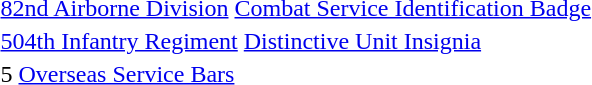<table>
<tr>
<td></td>
<td><a href='#'>82nd Airborne Division</a> <a href='#'>Combat Service Identification Badge</a></td>
</tr>
<tr>
<td></td>
<td><a href='#'>504th Infantry Regiment</a> <a href='#'>Distinctive Unit Insignia</a></td>
</tr>
<tr>
<td></td>
<td>5 <a href='#'>Overseas Service Bars</a></td>
</tr>
</table>
